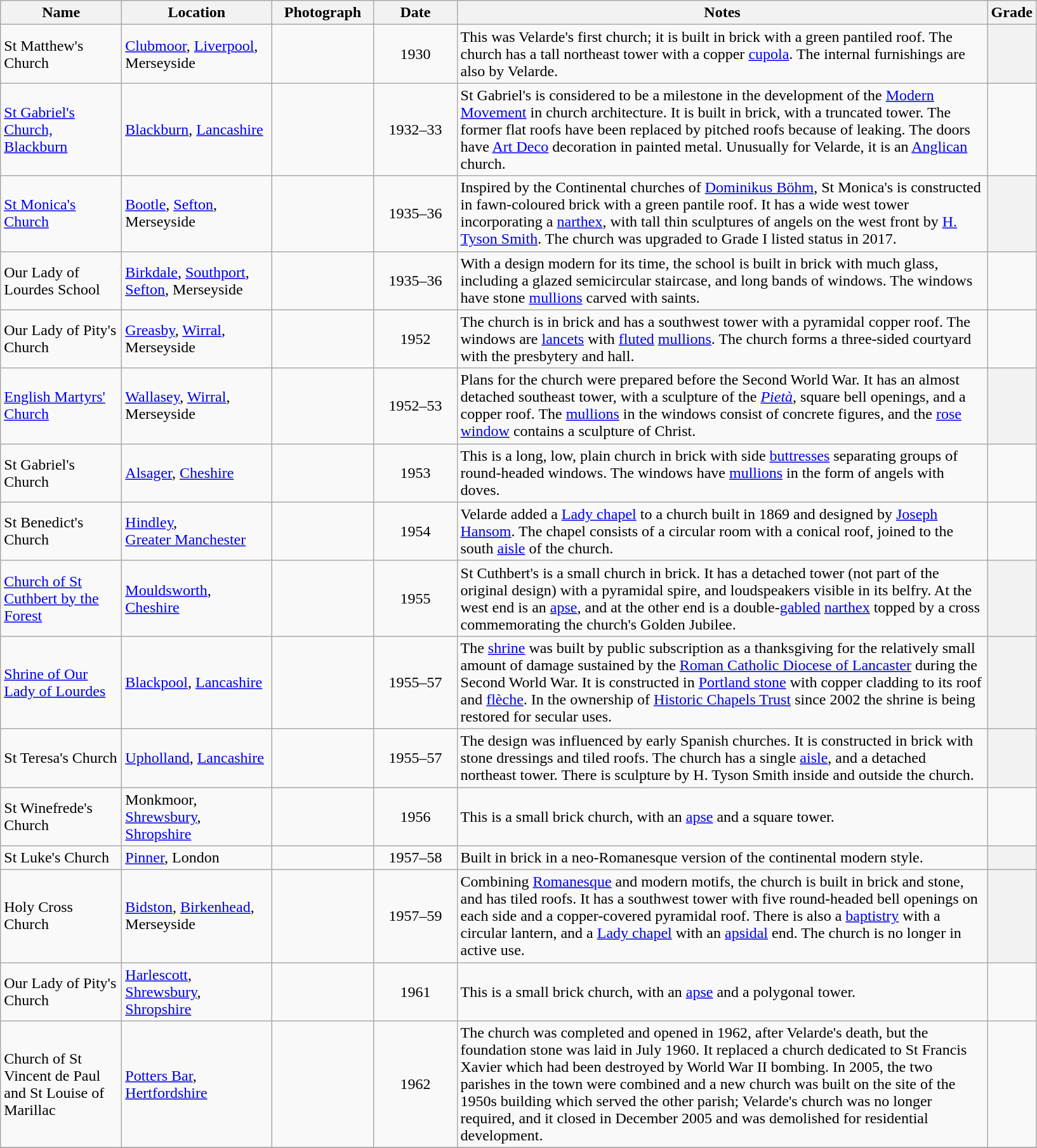<table class="wikitable sortable">
<tr>
<th style="width:120px">Name</th>
<th style="width:150px">Location</th>
<th style="width:100px" class="unsortable">Photograph</th>
<th style="width:80px">Date</th>
<th style="width:550px" class="unsortable">Notes</th>
<th style="width:24px">Grade</th>
</tr>
<tr>
<td>St Matthew's Church</td>
<td><a href='#'>Clubmoor</a>, <a href='#'>Liverpool</a>, Merseyside<br><small></small></td>
<td></td>
<td align="center">1930</td>
<td>This was Velarde's first church; it is built in brick with a green pantiled roof.  The church has a tall northeast tower with a copper <a href='#'>cupola</a>.  The internal furnishings are also by Velarde.</td>
<th></th>
</tr>
<tr>
<td><a href='#'>St Gabriel's Church, Blackburn</a></td>
<td><a href='#'>Blackburn</a>, <a href='#'>Lancashire</a><br><small></small></td>
<td></td>
<td align="center">1932–33</td>
<td>St Gabriel's is considered to be a milestone in the development of the <a href='#'>Modern Movement</a> in church architecture.  It is built in brick, with a truncated tower.  The former flat roofs have been replaced by pitched roofs because of leaking.  The doors have <a href='#'>Art Deco</a> decoration in painted metal.  Unusually for Velarde, it is an <a href='#'>Anglican</a> church.</td>
<td></td>
</tr>
<tr>
<td><a href='#'>St Monica's Church</a></td>
<td><a href='#'>Bootle</a>, <a href='#'>Sefton</a>, Merseyside<br><small></small></td>
<td></td>
<td align="center">1935–36</td>
<td>Inspired by the Continental churches of <a href='#'>Dominikus Böhm</a>, St Monica's is constructed in fawn-coloured brick with a green pantile roof.  It has a wide west tower incorporating a <a href='#'>narthex</a>, with tall thin sculptures of angels on the west front by <a href='#'>H. Tyson Smith</a>.  The church was upgraded to Grade I listed status in 2017.</td>
<th></th>
</tr>
<tr>
<td>Our Lady of Lourdes School</td>
<td><a href='#'>Birkdale</a>, <a href='#'>Southport</a>, <a href='#'>Sefton</a>, Merseyside<br><small></small></td>
<td></td>
<td align="center">1935–36</td>
<td>With a design modern for its time, the school is built in brick with much glass, including a glazed semicircular staircase, and long bands of windows.  The windows have stone <a href='#'>mullions</a> carved with saints.</td>
<td></td>
</tr>
<tr>
<td>Our Lady of Pity's Church</td>
<td><a href='#'>Greasby</a>, <a href='#'>Wirral</a>, Merseyside<br><small></small></td>
<td></td>
<td align="center">1952</td>
<td>The church is in brick and has a southwest tower with a pyramidal copper roof.  The windows are <a href='#'>lancets</a> with <a href='#'>fluted</a> <a href='#'>mullions</a>.  The church forms a three-sided courtyard with the presbytery and hall.</td>
<td></td>
</tr>
<tr>
<td><a href='#'>English Martyrs' Church</a></td>
<td><a href='#'>Wallasey</a>, <a href='#'>Wirral</a>, Merseyside<br><small></small></td>
<td></td>
<td align="center">1952–53</td>
<td>Plans for the church were prepared before the Second World War.  It has an almost detached southeast tower, with a sculpture of the <em><a href='#'>Pietà</a></em>, square bell openings, and a copper roof.  The <a href='#'>mullions</a> in the windows consist of concrete figures, and the <a href='#'>rose window</a> contains a sculpture of Christ.</td>
<th></th>
</tr>
<tr>
<td>St Gabriel's Church</td>
<td><a href='#'>Alsager</a>, <a href='#'>Cheshire</a><br><small></small></td>
<td></td>
<td align="center">1953</td>
<td>This is a long, low, plain church in brick with side <a href='#'>buttresses</a> separating groups of round-headed windows.  The windows have <a href='#'>mullions</a> in the form of angels with doves.</td>
<td></td>
</tr>
<tr>
<td>St Benedict's Church</td>
<td><a href='#'>Hindley</a>,<br><a href='#'>Greater Manchester</a><br><small></small></td>
<td></td>
<td align="center">1954</td>
<td>Velarde added a <a href='#'>Lady chapel</a> to a church built in 1869 and designed by <a href='#'>Joseph Hansom</a>.  The chapel consists of a circular room with a conical roof, joined to the south <a href='#'>aisle</a> of the church.</td>
<td></td>
</tr>
<tr>
<td><a href='#'>Church of St Cuthbert by the Forest</a></td>
<td><a href='#'>Mouldsworth</a>, <a href='#'>Cheshire</a><br><small></small></td>
<td></td>
<td align="center">1955</td>
<td>St Cuthbert's is a small church in brick. It has a detached tower (not part of the original design) with a pyramidal spire, and loudspeakers visible in its belfry.  At the west end is an <a href='#'>apse</a>, and at the other end is a double-<a href='#'>gabled</a> <a href='#'>narthex</a> topped by a cross commemorating the church's Golden Jubilee.</td>
<th></th>
</tr>
<tr>
<td><a href='#'>Shrine of Our Lady of Lourdes</a></td>
<td><a href='#'>Blackpool</a>, <a href='#'>Lancashire</a><br><small></small></td>
<td></td>
<td align="center">1955–57</td>
<td>The <a href='#'>shrine</a> was built by public subscription as a thanksgiving for the relatively small amount of damage sustained by the <a href='#'>Roman Catholic Diocese of Lancaster</a> during the Second World War.  It is constructed in <a href='#'>Portland stone</a> with copper cladding to its roof and <a href='#'>flèche</a>.  In the ownership of <a href='#'>Historic Chapels Trust</a> since 2002 the shrine is being restored for secular uses.</td>
<th></th>
</tr>
<tr>
<td>St Teresa's Church</td>
<td><a href='#'>Upholland</a>, <a href='#'>Lancashire</a><br><small></small></td>
<td></td>
<td align="center">1955–57</td>
<td>The design was influenced by early Spanish churches.  It is constructed in brick with stone dressings and tiled roofs.  The church has a single <a href='#'>aisle</a>, and a detached northeast tower.  There is sculpture by H. Tyson Smith inside and outside the church.</td>
<th></th>
</tr>
<tr>
<td>St Winefrede's Church</td>
<td>Monkmoor, <a href='#'>Shrewsbury</a>, <a href='#'>Shropshire</a><br><small></small></td>
<td></td>
<td align="center">1956</td>
<td>This is a small brick church, with an <a href='#'>apse</a> and a square tower.</td>
<td></td>
</tr>
<tr>
<td>St Luke's Church</td>
<td><a href='#'>Pinner</a>, London<br><small></small></td>
<td></td>
<td align="center">1957–58</td>
<td>Built in brick in a neo-Romanesque version of the continental modern style.</td>
<th></th>
</tr>
<tr>
<td>Holy Cross Church</td>
<td><a href='#'>Bidston</a>, <a href='#'>Birkenhead</a>, Merseyside<br><small></small></td>
<td></td>
<td align="center">1957–59</td>
<td>Combining <a href='#'>Romanesque</a> and modern motifs, the church is built in brick and stone, and has tiled roofs.  It has a southwest tower with five round-headed bell openings on each side and a copper-covered pyramidal roof.  There is also a <a href='#'>baptistry</a> with a circular lantern, and a <a href='#'>Lady chapel</a> with an <a href='#'>apsidal</a> end.  The church is no longer in active use.</td>
<th></th>
</tr>
<tr>
<td>Our Lady of Pity's Church</td>
<td><a href='#'>Harlescott</a>, <a href='#'>Shrewsbury</a>, <a href='#'>Shropshire</a><br><small></small></td>
<td></td>
<td align="center">1961</td>
<td>This is a small brick church, with an <a href='#'>apse</a> and a polygonal tower.</td>
<td></td>
</tr>
<tr>
<td>Church of St Vincent de Paul and St Louise of Marillac</td>
<td><a href='#'>Potters Bar</a>, <a href='#'>Hertfordshire</a><br><small></small></td>
<td></td>
<td align="center">1962</td>
<td>The church was completed and opened in 1962, after Velarde's death, but the foundation stone was laid in July 1960.  It replaced a church dedicated to St Francis Xavier which had been destroyed by World War II bombing.  In 2005, the two parishes in the town were combined and a new church was built on the site of the 1950s building which served the other parish; Velarde's church was no longer required, and it closed in December 2005 and was demolished for residential development.</td>
<td></td>
</tr>
<tr>
</tr>
</table>
